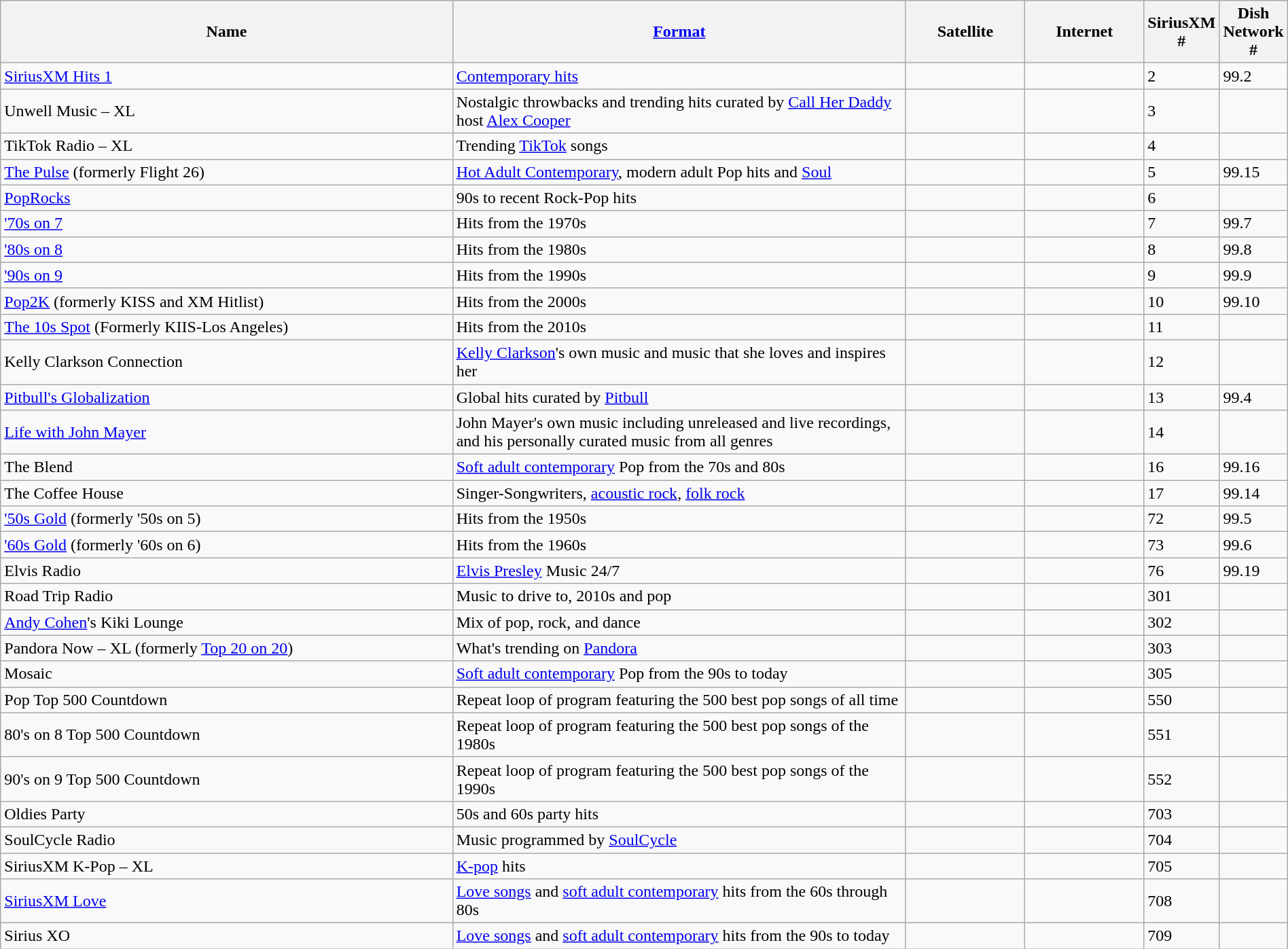<table class="wikitable sortable" style="width:100%;">
<tr>
<th width="40%">Name</th>
<th width="40%"><a href='#'>Format</a></th>
<th width="10%">Satellite</th>
<th width="10%">Internet</th>
<th width="10%">SiriusXM #</th>
<th width="50%">Dish Network #</th>
</tr>
<tr>
<td><a href='#'>SiriusXM Hits 1</a></td>
<td><a href='#'>Contemporary hits</a></td>
<td></td>
<td></td>
<td>2</td>
<td>99.2</td>
</tr>
<tr>
<td>Unwell Music – XL</td>
<td>Nostalgic throwbacks and trending hits curated by <a href='#'>Call Her Daddy</a> host <a href='#'>Alex Cooper</a></td>
<td></td>
<td></td>
<td>3</td>
<td></td>
</tr>
<tr>
<td>TikTok Radio – XL</td>
<td>Trending <a href='#'>TikTok</a> songs</td>
<td></td>
<td></td>
<td>4</td>
<td></td>
</tr>
<tr>
<td><a href='#'>The Pulse</a> (formerly Flight 26)</td>
<td><a href='#'>Hot Adult Contemporary</a>, modern adult Pop hits and <a href='#'>Soul</a></td>
<td></td>
<td></td>
<td>5</td>
<td>99.15</td>
</tr>
<tr>
<td><a href='#'>PopRocks</a></td>
<td>90s to recent Rock-Pop hits</td>
<td></td>
<td></td>
<td>6</td>
<td></td>
</tr>
<tr>
<td><a href='#'>'70s on 7</a></td>
<td>Hits from the 1970s</td>
<td></td>
<td></td>
<td>7</td>
<td>99.7</td>
</tr>
<tr>
<td><a href='#'>'80s on 8</a></td>
<td>Hits from the 1980s</td>
<td></td>
<td></td>
<td>8</td>
<td>99.8</td>
</tr>
<tr>
<td><a href='#'>'90s on 9</a></td>
<td>Hits from the 1990s</td>
<td></td>
<td></td>
<td>9</td>
<td>99.9</td>
</tr>
<tr>
<td><a href='#'>Pop2K</a> (formerly KISS and XM Hitlist)</td>
<td>Hits from the 2000s</td>
<td></td>
<td></td>
<td>10</td>
<td>99.10</td>
</tr>
<tr>
<td><a href='#'>The 10s Spot</a> (Formerly KIIS-Los Angeles)</td>
<td>Hits from the 2010s</td>
<td></td>
<td></td>
<td>11</td>
<td></td>
</tr>
<tr>
<td>Kelly Clarkson Connection</td>
<td><a href='#'>Kelly Clarkson</a>'s own music and music that she loves and inspires her</td>
<td></td>
<td></td>
<td>12</td>
<td></td>
</tr>
<tr>
<td><a href='#'>Pitbull's Globalization</a></td>
<td>Global hits curated by <a href='#'>Pitbull</a></td>
<td></td>
<td></td>
<td>13</td>
<td>99.4</td>
</tr>
<tr>
<td><a href='#'>Life with John Mayer</a></td>
<td>John Mayer's own music including unreleased and live recordings, and his personally curated music from all genres</td>
<td></td>
<td></td>
<td>14</td>
<td></td>
</tr>
<tr>
<td>The Blend</td>
<td><a href='#'>Soft adult contemporary</a> Pop from the 70s and 80s</td>
<td></td>
<td></td>
<td>16</td>
<td>99.16</td>
</tr>
<tr>
<td>The Coffee House</td>
<td>Singer-Songwriters, <a href='#'>acoustic rock</a>, <a href='#'>folk rock</a></td>
<td></td>
<td></td>
<td>17</td>
<td>99.14</td>
</tr>
<tr>
<td><a href='#'>'50s Gold</a> (formerly '50s on 5)</td>
<td>Hits from the 1950s</td>
<td></td>
<td></td>
<td>72</td>
<td>99.5</td>
</tr>
<tr>
<td><a href='#'>'60s Gold</a> (formerly '60s on 6)</td>
<td>Hits from the 1960s</td>
<td></td>
<td></td>
<td>73</td>
<td>99.6</td>
</tr>
<tr>
<td>Elvis Radio</td>
<td><a href='#'>Elvis Presley</a> Music 24/7</td>
<td></td>
<td></td>
<td>76</td>
<td>99.19</td>
</tr>
<tr>
<td>Road Trip Radio</td>
<td>Music to drive to, 2010s and pop</td>
<td></td>
<td></td>
<td>301</td>
<td></td>
</tr>
<tr>
<td><a href='#'>Andy Cohen</a>'s Kiki Lounge</td>
<td>Mix of pop, rock, and dance</td>
<td></td>
<td></td>
<td>302</td>
<td></td>
</tr>
<tr>
<td>Pandora Now – XL (formerly <a href='#'>Top 20 on 20</a>)</td>
<td>What's trending on <a href='#'>Pandora</a></td>
<td></td>
<td></td>
<td>303</td>
<td></td>
</tr>
<tr>
<td>Mosaic</td>
<td><a href='#'>Soft adult contemporary</a> Pop from the 90s to today</td>
<td></td>
<td></td>
<td>305</td>
<td></td>
</tr>
<tr>
<td>Pop Top 500 Countdown</td>
<td>Repeat loop of program featuring the 500 best pop songs of all time</td>
<td></td>
<td></td>
<td>550</td>
<td></td>
</tr>
<tr>
<td>80's on 8 Top 500 Countdown</td>
<td>Repeat loop of program featuring the 500 best pop songs of the 1980s</td>
<td></td>
<td></td>
<td>551</td>
<td></td>
</tr>
<tr>
<td>90's on 9 Top 500 Countdown</td>
<td>Repeat loop of program featuring the 500 best pop songs of the 1990s</td>
<td></td>
<td></td>
<td>552</td>
<td></td>
</tr>
<tr>
<td>Oldies Party</td>
<td>50s and 60s party hits</td>
<td></td>
<td></td>
<td>703</td>
<td></td>
</tr>
<tr>
<td>SoulCycle Radio</td>
<td>Music programmed by <a href='#'>SoulCycle</a></td>
<td></td>
<td></td>
<td>704</td>
<td></td>
</tr>
<tr>
<td>SiriusXM K-Pop – XL</td>
<td><a href='#'>K-pop</a> hits</td>
<td></td>
<td></td>
<td>705</td>
<td></td>
</tr>
<tr>
<td><a href='#'>SiriusXM Love</a></td>
<td><a href='#'>Love songs</a> and <a href='#'>soft adult contemporary</a> hits from the 60s through 80s</td>
<td></td>
<td></td>
<td>708</td>
<td></td>
</tr>
<tr>
<td>Sirius XO</td>
<td><a href='#'>Love songs</a> and <a href='#'>soft adult contemporary</a> hits from the 90s to today</td>
<td></td>
<td></td>
<td>709</td>
<td></td>
</tr>
</table>
